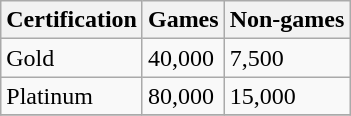<table class=wikitable>
<tr>
<th>Certification</th>
<th>Games</th>
<th>Non-games</th>
</tr>
<tr>
<td>Gold</td>
<td>40,000</td>
<td>7,500</td>
</tr>
<tr>
<td>Platinum</td>
<td>80,000</td>
<td>15,000</td>
</tr>
<tr>
</tr>
</table>
